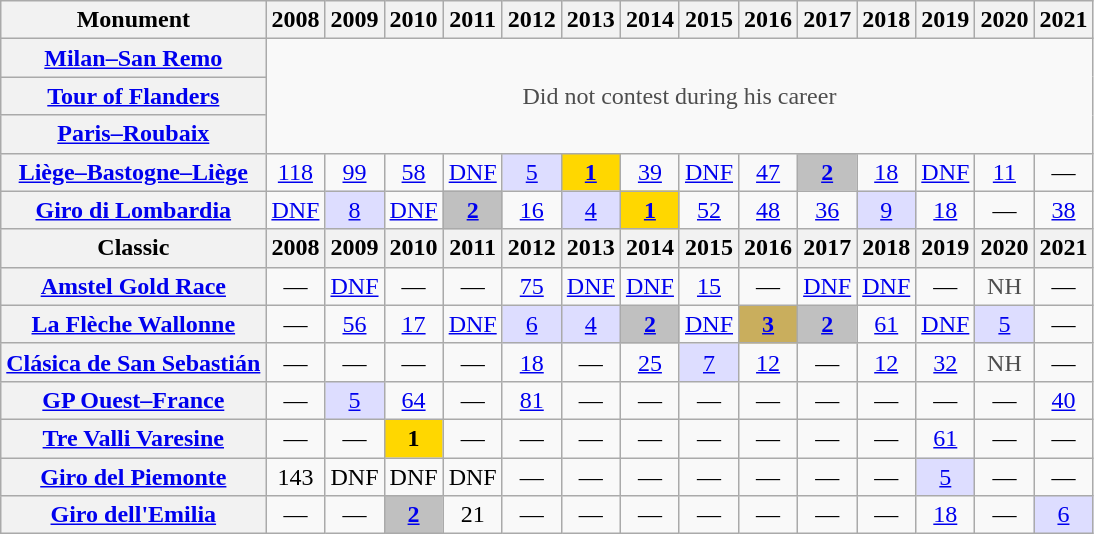<table class="wikitable plainrowheaders">
<tr>
<th>Monument</th>
<th scope="col">2008</th>
<th scope="col">2009</th>
<th scope="col">2010</th>
<th scope="col">2011</th>
<th scope="col">2012</th>
<th scope="col">2013</th>
<th scope="col">2014</th>
<th scope="col">2015</th>
<th scope="col">2016</th>
<th scope="col">2017</th>
<th scope="col">2018</th>
<th scope="col">2019</th>
<th scope="col">2020</th>
<th scope="col">2021</th>
</tr>
<tr style="text-align:center;">
<th scope="row"><a href='#'>Milan–San Remo</a></th>
<td style="color:#4d4d4d;" colspan=14 rowspan=3>Did not contest during his career</td>
</tr>
<tr style="text-align:center;">
<th scope="row"><a href='#'>Tour of Flanders</a></th>
</tr>
<tr style="text-align:center;">
<th scope="row"><a href='#'>Paris–Roubaix</a></th>
</tr>
<tr style="text-align:center;">
<th scope="row"><a href='#'>Liège–Bastogne–Liège</a></th>
<td><a href='#'>118</a></td>
<td><a href='#'>99</a></td>
<td><a href='#'>58</a></td>
<td><a href='#'>DNF</a></td>
<td style="background:#ddf;"><a href='#'>5</a></td>
<td style="background:gold;"><a href='#'><strong>1</strong></a></td>
<td><a href='#'>39</a></td>
<td><a href='#'>DNF</a></td>
<td><a href='#'>47</a></td>
<td style="background:silver;"><a href='#'><strong>2</strong></a></td>
<td><a href='#'>18</a></td>
<td><a href='#'>DNF</a></td>
<td><a href='#'>11</a></td>
<td>—</td>
</tr>
<tr style="text-align:center;">
<th scope="row"><a href='#'>Giro di Lombardia</a></th>
<td><a href='#'>DNF</a></td>
<td style="background:#ddf;"><a href='#'>8</a></td>
<td><a href='#'>DNF</a></td>
<td style="background:silver;"><a href='#'><strong>2</strong></a></td>
<td><a href='#'>16</a></td>
<td style="background:#ddf;"><a href='#'>4</a></td>
<td style="background:gold;"><a href='#'><strong>1</strong></a></td>
<td><a href='#'>52</a></td>
<td><a href='#'>48</a></td>
<td><a href='#'>36</a></td>
<td style="background:#ddf;"><a href='#'>9</a></td>
<td><a href='#'>18</a></td>
<td>—</td>
<td><a href='#'>38</a></td>
</tr>
<tr>
<th>Classic</th>
<th scope="col">2008</th>
<th scope="col">2009</th>
<th scope="col">2010</th>
<th scope="col">2011</th>
<th scope="col">2012</th>
<th scope="col">2013</th>
<th scope="col">2014</th>
<th scope="col">2015</th>
<th scope="col">2016</th>
<th scope="col">2017</th>
<th scope="col">2018</th>
<th scope="col">2019</th>
<th scope="col">2020</th>
<th scope="col">2021</th>
</tr>
<tr style="text-align:center;">
<th scope="row"><a href='#'>Amstel Gold Race</a></th>
<td>—</td>
<td><a href='#'>DNF</a></td>
<td>—</td>
<td>—</td>
<td><a href='#'>75</a></td>
<td><a href='#'>DNF</a></td>
<td><a href='#'>DNF</a></td>
<td><a href='#'>15</a></td>
<td>—</td>
<td><a href='#'>DNF</a></td>
<td><a href='#'>DNF</a></td>
<td>—</td>
<td style="color:#4d4d4d;">NH</td>
<td>—</td>
</tr>
<tr style="text-align:center;">
<th scope="row"><a href='#'>La Flèche Wallonne</a></th>
<td>—</td>
<td><a href='#'>56</a></td>
<td><a href='#'>17</a></td>
<td><a href='#'>DNF</a></td>
<td style="background:#ddf;"><a href='#'>6</a></td>
<td style="background:#ddf;"><a href='#'>4</a></td>
<td style="background:silver;"><a href='#'><strong>2</strong></a></td>
<td><a href='#'>DNF</a></td>
<td style="background:#C9AE5D;"><a href='#'><strong>3</strong></a></td>
<td style="background:silver;"><a href='#'><strong>2</strong></a></td>
<td><a href='#'>61</a></td>
<td><a href='#'>DNF</a></td>
<td style="background:#ddf;"><a href='#'>5</a></td>
<td>—</td>
</tr>
<tr style="text-align:center;">
<th scope="row"><a href='#'>Clásica de San Sebastián</a></th>
<td>—</td>
<td>—</td>
<td>—</td>
<td>—</td>
<td><a href='#'>18</a></td>
<td>—</td>
<td><a href='#'>25</a></td>
<td style="background:#ddf;"><a href='#'>7</a></td>
<td><a href='#'>12</a></td>
<td>—</td>
<td><a href='#'>12</a></td>
<td><a href='#'>32</a></td>
<td style="color:#4d4d4d;">NH</td>
<td>—</td>
</tr>
<tr style="text-align:center;">
<th scope="row"><a href='#'>GP Ouest–France</a></th>
<td>—</td>
<td style="background:#ddf;"><a href='#'>5</a></td>
<td><a href='#'>64</a></td>
<td>—</td>
<td><a href='#'>81</a></td>
<td>—</td>
<td>—</td>
<td>—</td>
<td>—</td>
<td>—</td>
<td>—</td>
<td>—</td>
<td>—</td>
<td><a href='#'>40</a></td>
</tr>
<tr style="text-align:center;">
<th scope="row"><a href='#'>Tre Valli Varesine</a></th>
<td>—</td>
<td>—</td>
<td style="background:gold;"><strong>1</strong></td>
<td>—</td>
<td>—</td>
<td>—</td>
<td>—</td>
<td>—</td>
<td>—</td>
<td>—</td>
<td>—</td>
<td><a href='#'>61</a></td>
<td>—</td>
<td>—</td>
</tr>
<tr style="text-align:center;">
<th scope="row"><a href='#'>Giro del Piemonte</a></th>
<td>143</td>
<td>DNF</td>
<td>DNF</td>
<td>DNF</td>
<td>—</td>
<td>—</td>
<td>—</td>
<td>—</td>
<td>—</td>
<td>—</td>
<td>—</td>
<td style="background:#ddf;"><a href='#'>5</a></td>
<td>—</td>
<td>—</td>
</tr>
<tr style="text-align:center;">
<th scope="row"><a href='#'>Giro dell'Emilia</a></th>
<td>—</td>
<td>—</td>
<td style="background:silver;"><a href='#'><strong>2</strong></a></td>
<td>21</td>
<td>—</td>
<td>—</td>
<td>—</td>
<td>—</td>
<td>—</td>
<td>—</td>
<td>—</td>
<td><a href='#'>18</a></td>
<td>—</td>
<td style="background:#ddf;"><a href='#'>6</a></td>
</tr>
</table>
